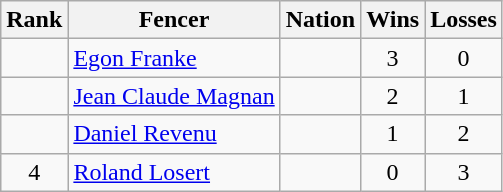<table class="wikitable sortable" style="text-align:center">
<tr>
<th>Rank</th>
<th>Fencer</th>
<th>Nation</th>
<th>Wins</th>
<th>Losses</th>
</tr>
<tr>
<td></td>
<td align=left><a href='#'>Egon Franke</a></td>
<td align=left></td>
<td>3</td>
<td>0</td>
</tr>
<tr>
<td></td>
<td align=left><a href='#'>Jean Claude Magnan</a></td>
<td align=left></td>
<td>2</td>
<td>1</td>
</tr>
<tr>
<td></td>
<td align=left><a href='#'>Daniel Revenu</a></td>
<td align=left></td>
<td>1</td>
<td>2</td>
</tr>
<tr>
<td>4</td>
<td align=left><a href='#'>Roland Losert</a></td>
<td align=left></td>
<td>0</td>
<td>3</td>
</tr>
</table>
